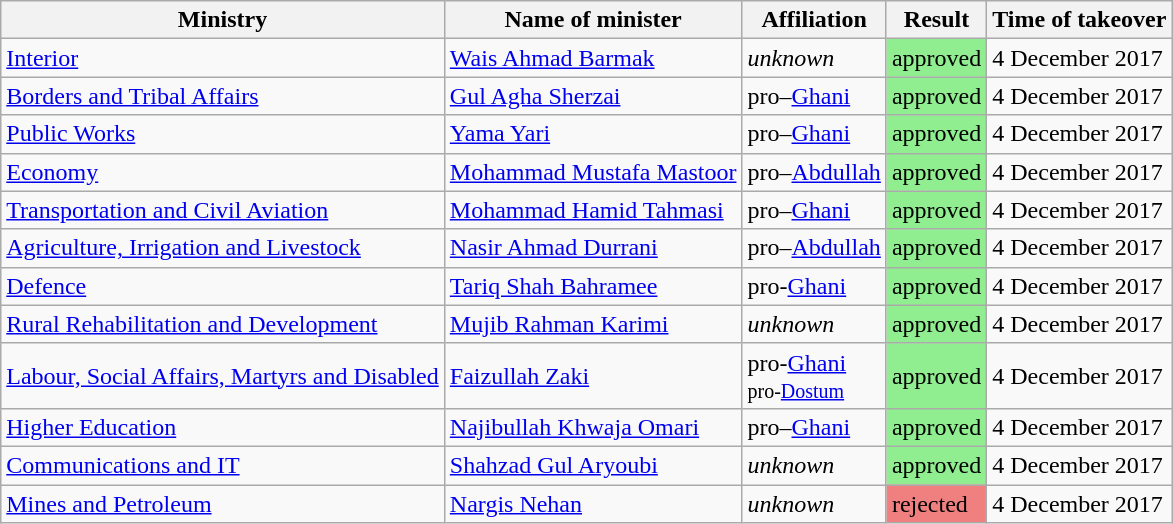<table class="wikitable sortable">
<tr>
<th><strong>Ministry</strong></th>
<th><strong>Name of minister</strong></th>
<th><strong>Affiliation</strong></th>
<th><strong>Result</strong></th>
<th><strong>Time of takeover</strong></th>
</tr>
<tr>
<td><a href='#'>Interior</a></td>
<td><a href='#'>Wais Ahmad Barmak</a></td>
<td><em>unknown</em></td>
<td bgcolor=#90EE90>approved</td>
<td>4 December 2017</td>
</tr>
<tr>
<td><a href='#'>Borders and Tribal Affairs</a></td>
<td><a href='#'>Gul Agha Sherzai</a></td>
<td>pro–<a href='#'>Ghani</a></td>
<td bgcolor=#90EE90>approved</td>
<td>4 December 2017</td>
</tr>
<tr>
<td><a href='#'>Public Works</a></td>
<td><a href='#'>Yama Yari</a></td>
<td>pro–<a href='#'>Ghani</a></td>
<td bgcolor=#90EE90>approved</td>
<td>4 December 2017</td>
</tr>
<tr>
<td><a href='#'>Economy</a></td>
<td><a href='#'>Mohammad Mustafa Mastoor</a></td>
<td>pro–<a href='#'>Abdullah</a></td>
<td bgcolor=#90EE90>approved</td>
<td>4 December 2017</td>
</tr>
<tr>
<td><a href='#'>Transportation and Civil Aviation</a></td>
<td><a href='#'>Mohammad Hamid Tahmasi</a></td>
<td>pro–<a href='#'>Ghani</a></td>
<td bgcolor=#90EE90>approved</td>
<td>4 December 2017</td>
</tr>
<tr>
<td><a href='#'>Agriculture, Irrigation and Livestock</a></td>
<td><a href='#'>Nasir Ahmad Durrani</a></td>
<td>pro–<a href='#'>Abdullah</a></td>
<td bgcolor=#90EE90>approved</td>
<td>4 December 2017</td>
</tr>
<tr>
<td><a href='#'>Defence</a></td>
<td><a href='#'>Tariq Shah Bahramee</a></td>
<td>pro-<a href='#'>Ghani</a></td>
<td bgcolor=#90EE90>approved</td>
<td>4 December 2017</td>
</tr>
<tr>
<td><a href='#'>Rural Rehabilitation and Development</a></td>
<td><a href='#'>Mujib Rahman Karimi</a></td>
<td><em>unknown</em></td>
<td bgcolor=#90EE90>approved</td>
<td>4 December 2017</td>
</tr>
<tr>
<td><a href='#'>Labour, Social Affairs, Martyrs and Disabled</a></td>
<td><a href='#'>Faizullah Zaki</a></td>
<td>pro-<a href='#'>Ghani</a><br><small>pro-<a href='#'>Dostum</a></small></td>
<td bgcolor=#90EE90>approved</td>
<td>4 December 2017</td>
</tr>
<tr>
<td><a href='#'>Higher Education</a></td>
<td><a href='#'>Najibullah Khwaja Omari</a></td>
<td>pro–<a href='#'>Ghani</a></td>
<td bgcolor=#90EE90>approved</td>
<td>4 December 2017</td>
</tr>
<tr>
<td><a href='#'>Communications and IT</a></td>
<td><a href='#'>Shahzad Gul Aryoubi</a></td>
<td><em>unknown</em></td>
<td bgcolor=#90EE90>approved</td>
<td>4 December 2017</td>
</tr>
<tr>
<td><a href='#'>Mines and Petroleum</a></td>
<td><a href='#'>Nargis Nehan</a></td>
<td><em>unknown</em></td>
<td bgcolor=#F08080>rejected</td>
<td>4 December 2017</td>
</tr>
</table>
